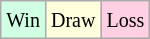<table class="wikitable">
<tr>
<td style="background-color: #d0ffe3;"><small>Win</small></td>
<td style="background-color: #ffffdd;"><small>Draw</small></td>
<td style="background-color: #ffd0e3;"><small>Loss</small></td>
</tr>
</table>
